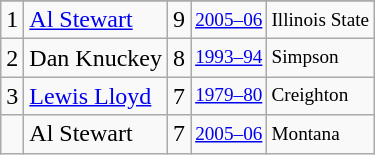<table class="wikitable">
<tr>
</tr>
<tr>
<td>1</td>
<td><a href='#'>Al Stewart</a></td>
<td>9</td>
<td style="font-size:80%;"><a href='#'>2005–06</a></td>
<td style="font-size:80%;">Illinois State</td>
</tr>
<tr>
<td>2</td>
<td>Dan Knuckey</td>
<td>8</td>
<td style="font-size:80%;"><a href='#'>1993–94</a></td>
<td style="font-size:80%;">Simpson</td>
</tr>
<tr>
<td>3</td>
<td><a href='#'>Lewis Lloyd</a></td>
<td>7</td>
<td style="font-size:80%;"><a href='#'>1979–80</a></td>
<td style="font-size:80%;">Creighton</td>
</tr>
<tr>
<td></td>
<td>Al Stewart</td>
<td>7</td>
<td style="font-size:80%;"><a href='#'>2005–06</a></td>
<td style="font-size:80%;">Montana</td>
</tr>
</table>
